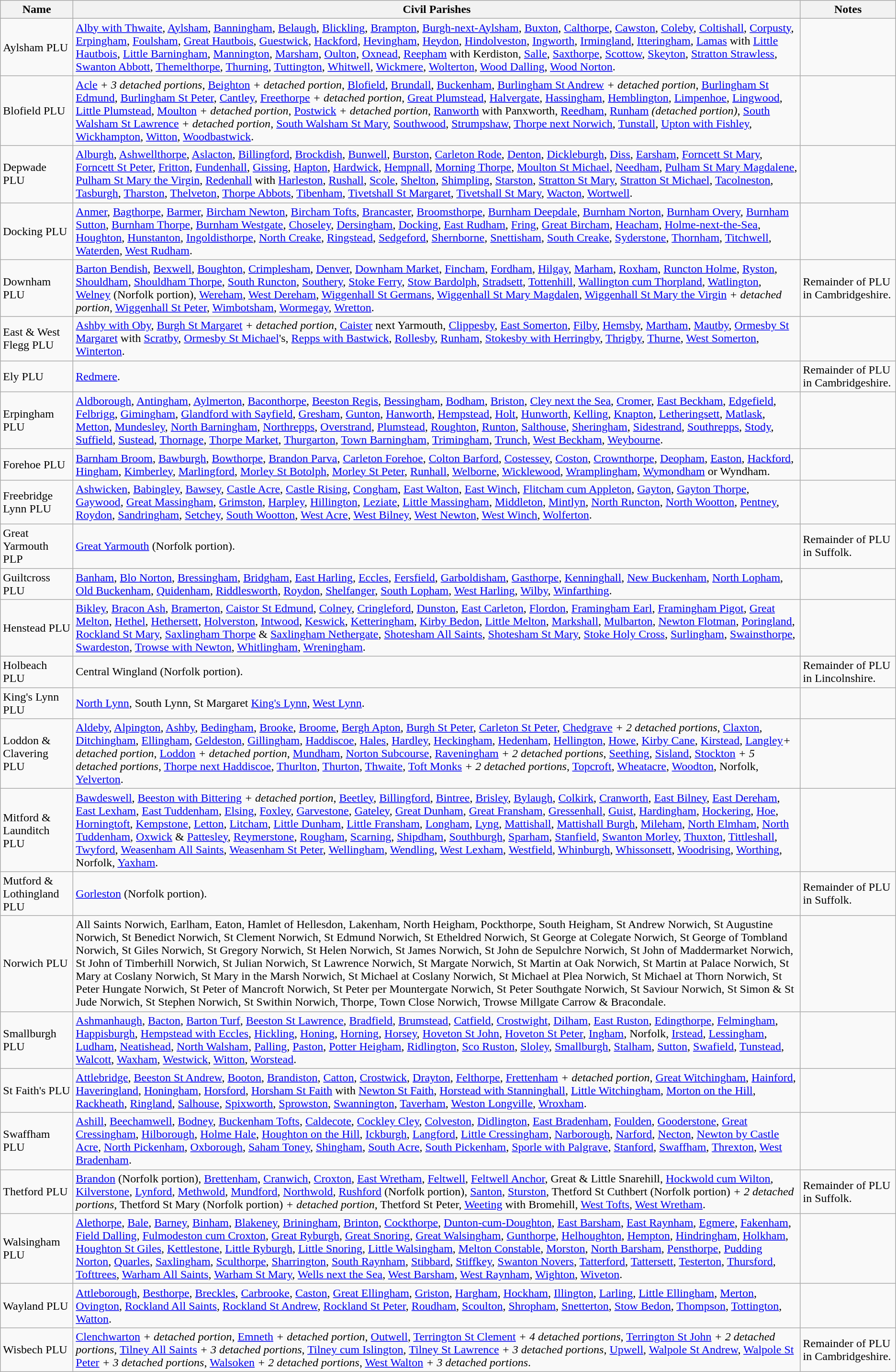<table class="wikitable">
<tr>
<th>Name</th>
<th>Civil Parishes</th>
<th>Notes</th>
</tr>
<tr>
<td>Aylsham PLU</td>
<td><a href='#'>Alby with Thwaite</a>, <a href='#'>Aylsham</a>, <a href='#'>Banningham</a>, <a href='#'>Belaugh</a>, <a href='#'>Blickling</a>, <a href='#'>Brampton</a>, <a href='#'>Burgh-next-Aylsham</a>, <a href='#'>Buxton</a>, <a href='#'>Calthorpe</a>, <a href='#'>Cawston</a>, <a href='#'>Coleby</a>, <a href='#'>Coltishall</a>, <a href='#'>Corpusty</a>, <a href='#'>Erpingham</a>, <a href='#'>Foulsham</a>, <a href='#'>Great Hautbois</a>, <a href='#'>Guestwick</a>, <a href='#'>Hackford</a>, <a href='#'>Hevingham</a>, <a href='#'>Heydon</a>, <a href='#'>Hindolveston</a>, <a href='#'>Ingworth</a>, <a href='#'>Irmingland</a>, <a href='#'>Itteringham</a>, <a href='#'>Lamas</a> with <a href='#'>Little Hautbois</a>, <a href='#'>Little Barningham</a>, <a href='#'>Mannington</a>, <a href='#'>Marsham</a>, <a href='#'>Oulton</a>, <a href='#'>Oxnead</a>, <a href='#'>Reepham</a> with Kerdiston, <a href='#'>Salle</a>, <a href='#'>Saxthorpe</a>, <a href='#'>Scottow</a>, <a href='#'>Skeyton</a>, <a href='#'>Stratton Strawless</a>, <a href='#'>Swanton Abbott</a>, <a href='#'>Themelthorpe</a>, <a href='#'>Thurning</a>, <a href='#'>Tuttington</a>, <a href='#'>Whitwell</a>, <a href='#'>Wickmere</a>, <a href='#'>Wolterton</a>, <a href='#'>Wood Dalling</a>, <a href='#'>Wood Norton</a>.</td>
<td></td>
</tr>
<tr>
<td>Blofield PLU</td>
<td><a href='#'>Acle</a> <em>+ 3 detached portions</em>, <a href='#'>Beighton</a> <em>+ detached portion</em>, <a href='#'>Blofield</a>, <a href='#'>Brundall</a>, <a href='#'>Buckenham</a>, <a href='#'>Burlingham St Andrew</a> <em>+ detached portion</em>, <a href='#'>Burlingham St Edmund</a>, <a href='#'>Burlingham St Peter</a>, <a href='#'>Cantley</a>, <a href='#'>Freethorpe</a> <em>+ detached portion</em>, <a href='#'>Great Plumstead</a>, <a href='#'>Halvergate</a>, <a href='#'>Hassingham</a>, <a href='#'>Hemblington</a>, <a href='#'>Limpenhoe</a>, <a href='#'>Lingwood</a>, <a href='#'>Little Plumstead</a>, <a href='#'>Moulton</a> <em>+ detached portion</em>, <a href='#'>Postwick</a> <em>+ detached portion</em>, <a href='#'>Ranworth</a> with Panxworth, <a href='#'>Reedham</a>, <a href='#'>Runham</a> <em>(detached portion)</em>, <a href='#'>South Walsham St Lawrence</a> <em>+ detached portion</em>, <a href='#'>South Walsham St Mary</a>, <a href='#'>Southwood</a>, <a href='#'>Strumpshaw</a>, <a href='#'>Thorpe next Norwich</a>, <a href='#'>Tunstall</a>, <a href='#'>Upton with Fishley</a>, <a href='#'>Wickhampton</a>, <a href='#'>Witton</a>, <a href='#'>Woodbastwick</a>.</td>
<td></td>
</tr>
<tr>
<td>Depwade PLU</td>
<td><a href='#'>Alburgh</a>, <a href='#'>Ashwellthorpe</a>, <a href='#'>Aslacton</a>, <a href='#'>Billingford</a>, <a href='#'>Brockdish</a>, <a href='#'>Bunwell</a>, <a href='#'>Burston</a>, <a href='#'>Carleton Rode</a>, <a href='#'>Denton</a>, <a href='#'>Dickleburgh</a>, <a href='#'>Diss</a>, <a href='#'>Earsham</a>, <a href='#'>Forncett St Mary</a>, <a href='#'>Forncett St Peter</a>, <a href='#'>Fritton</a>, <a href='#'>Fundenhall</a>, <a href='#'>Gissing</a>, <a href='#'>Hapton</a>, <a href='#'>Hardwick</a>, <a href='#'>Hempnall</a>, <a href='#'>Morning Thorpe</a>, <a href='#'>Moulton St Michael</a>, <a href='#'>Needham</a>, <a href='#'>Pulham St Mary Magdalene</a>, <a href='#'>Pulham St Mary the Virgin</a>, <a href='#'>Redenhall</a> with <a href='#'>Harleston</a>, <a href='#'>Rushall</a>, <a href='#'>Scole</a>, <a href='#'>Shelton</a>, <a href='#'>Shimpling</a>, <a href='#'>Starston</a>, <a href='#'>Stratton St Mary</a>, <a href='#'>Stratton St Michael</a>, <a href='#'>Tacolneston</a>, <a href='#'>Tasburgh</a>, <a href='#'>Tharston</a>, <a href='#'>Thelveton</a>, <a href='#'>Thorpe Abbots</a>, <a href='#'>Tibenham</a>, <a href='#'>Tivetshall St Margaret</a>, <a href='#'>Tivetshall St Mary</a>, <a href='#'>Wacton</a>, <a href='#'>Wortwell</a>.</td>
<td></td>
</tr>
<tr>
<td>Docking PLU</td>
<td><a href='#'>Anmer</a>, <a href='#'>Bagthorpe</a>, <a href='#'>Barmer</a>, <a href='#'>Bircham Newton</a>, <a href='#'>Bircham Tofts</a>, <a href='#'>Brancaster</a>, <a href='#'>Broomsthorpe</a>, <a href='#'>Burnham Deepdale</a>, <a href='#'>Burnham Norton</a>, <a href='#'>Burnham Overy</a>, <a href='#'>Burnham Sutton</a>, <a href='#'>Burnham Thorpe</a>, <a href='#'>Burnham Westgate</a>, <a href='#'>Choseley</a>, <a href='#'>Dersingham</a>, <a href='#'>Docking</a>, <a href='#'>East Rudham</a>, <a href='#'>Fring</a>, <a href='#'>Great Bircham</a>, <a href='#'>Heacham</a>, <a href='#'>Holme-next-the-Sea</a>, <a href='#'>Houghton</a>, <a href='#'>Hunstanton</a>, <a href='#'>Ingoldisthorpe</a>, <a href='#'>North Creake</a>, <a href='#'>Ringstead</a>, <a href='#'>Sedgeford</a>, <a href='#'>Shernborne</a>, <a href='#'>Snettisham</a>, <a href='#'>South Creake</a>, <a href='#'>Syderstone</a>, <a href='#'>Thornham</a>, <a href='#'>Titchwell</a>, <a href='#'>Waterden</a>, <a href='#'>West Rudham</a>.</td>
<td></td>
</tr>
<tr>
<td>Downham PLU</td>
<td><a href='#'>Barton Bendish</a>, <a href='#'>Bexwell</a>, <a href='#'>Boughton</a>, <a href='#'>Crimplesham</a>, <a href='#'>Denver</a>, <a href='#'>Downham Market</a>, <a href='#'>Fincham</a>, <a href='#'>Fordham</a>, <a href='#'>Hilgay</a>, <a href='#'>Marham</a>, <a href='#'>Roxham</a>, <a href='#'>Runcton Holme</a>, <a href='#'>Ryston</a>, <a href='#'>Shouldham</a>, <a href='#'>Shouldham Thorpe</a>, <a href='#'>South Runcton</a>, <a href='#'>Southery</a>, <a href='#'>Stoke Ferry</a>, <a href='#'>Stow Bardolph</a>, <a href='#'>Stradsett</a>, <a href='#'>Tottenhill</a>, <a href='#'>Wallington cum Thorpland</a>, <a href='#'>Watlington</a>, <a href='#'>Welney</a> (Norfolk portion), <a href='#'>Wereham</a>, <a href='#'>West Dereham</a>, <a href='#'>Wiggenhall St Germans</a>, <a href='#'>Wiggenhall St Mary Magdalen</a>, <a href='#'>Wiggenhall St Mary the Virgin</a> <em>+ detached portion</em>, <a href='#'>Wiggenhall St Peter</a>, <a href='#'>Wimbotsham</a>, <a href='#'>Wormegay</a>, <a href='#'>Wretton</a>.</td>
<td>Remainder of PLU in Cambridgeshire.</td>
</tr>
<tr>
<td>East & West Flegg PLU</td>
<td><a href='#'>Ashby with Oby</a>, <a href='#'>Burgh St Margaret</a> <em>+ detached portion</em>, <a href='#'>Caister</a> next Yarmouth, <a href='#'>Clippesby</a>, <a href='#'>East Somerton</a>, <a href='#'>Filby</a>, <a href='#'>Hemsby</a>, <a href='#'>Martham</a>, <a href='#'>Mautby</a>, <a href='#'>Ormesby St Margaret</a> with <a href='#'>Scratby</a>, <a href='#'>Ormesby St Michael</a>'s, <a href='#'>Repps with Bastwick</a>, <a href='#'>Rollesby</a>, <a href='#'>Runham</a>, <a href='#'>Stokesby with Herringby</a>, <a href='#'>Thrigby</a>, <a href='#'>Thurne</a>, <a href='#'>West Somerton</a>, <a href='#'>Winterton</a>.</td>
<td></td>
</tr>
<tr>
<td>Ely PLU</td>
<td><a href='#'>Redmere</a>.</td>
<td>Remainder of PLU in Cambridgeshire.</td>
</tr>
<tr>
<td>Erpingham PLU</td>
<td><a href='#'>Aldborough</a>, <a href='#'>Antingham</a>, <a href='#'>Aylmerton</a>, <a href='#'>Baconthorpe</a>, <a href='#'>Beeston Regis</a>, <a href='#'>Bessingham</a>, <a href='#'>Bodham</a>, <a href='#'>Briston</a>, <a href='#'>Cley next the Sea</a>, <a href='#'>Cromer</a>, <a href='#'>East Beckham</a>, <a href='#'>Edgefield</a>, <a href='#'>Felbrigg</a>, <a href='#'>Gimingham</a>, <a href='#'>Glandford with Sayfield</a>, <a href='#'>Gresham</a>, <a href='#'>Gunton</a>, <a href='#'>Hanworth</a>, <a href='#'>Hempstead</a>, <a href='#'>Holt</a>, <a href='#'>Hunworth</a>, <a href='#'>Kelling</a>, <a href='#'>Knapton</a>, <a href='#'>Letheringsett</a>, <a href='#'>Matlask</a>, <a href='#'>Metton</a>, <a href='#'>Mundesley</a>, <a href='#'>North Barningham</a>, <a href='#'>Northrepps</a>, <a href='#'>Overstrand</a>, <a href='#'>Plumstead</a>, <a href='#'>Roughton</a>, <a href='#'>Runton</a>, <a href='#'>Salthouse</a>, <a href='#'>Sheringham</a>, <a href='#'>Sidestrand</a>, <a href='#'>Southrepps</a>, <a href='#'>Stody</a>, <a href='#'>Suffield</a>, <a href='#'>Sustead</a>, <a href='#'>Thornage</a>, <a href='#'>Thorpe Market</a>, <a href='#'>Thurgarton</a>, <a href='#'>Town Barningham</a>, <a href='#'>Trimingham</a>, <a href='#'>Trunch</a>, <a href='#'>West Beckham</a>, <a href='#'>Weybourne</a>.</td>
<td></td>
</tr>
<tr>
<td>Forehoe PLU</td>
<td><a href='#'>Barnham Broom</a>, <a href='#'>Bawburgh</a>, <a href='#'>Bowthorpe</a>, <a href='#'>Brandon Parva</a>, <a href='#'>Carleton Forehoe</a>, <a href='#'>Colton Barford</a>, <a href='#'>Costessey</a>, <a href='#'>Coston</a>, <a href='#'>Crownthorpe</a>, <a href='#'>Deopham</a>, <a href='#'>Easton</a>, <a href='#'>Hackford</a>, <a href='#'>Hingham</a>, <a href='#'>Kimberley</a>, <a href='#'>Marlingford</a>, <a href='#'>Morley St Botolph</a>, <a href='#'>Morley St Peter</a>, <a href='#'>Runhall</a>, <a href='#'>Welborne</a>, <a href='#'>Wicklewood</a>, <a href='#'>Wramplingham</a>, <a href='#'>Wymondham</a> or Wyndham.</td>
<td></td>
</tr>
<tr>
<td>Freebridge Lynn PLU</td>
<td><a href='#'>Ashwicken</a>, <a href='#'>Babingley</a>, <a href='#'>Bawsey</a>, <a href='#'>Castle Acre</a>, <a href='#'>Castle Rising</a>, <a href='#'>Congham</a>, <a href='#'>East Walton</a>, <a href='#'>East Winch</a>, <a href='#'>Flitcham cum Appleton</a>, <a href='#'>Gayton</a>, <a href='#'>Gayton Thorpe</a>, <a href='#'>Gaywood</a>, <a href='#'>Great Massingham</a>, <a href='#'>Grimston</a>, <a href='#'>Harpley</a>, <a href='#'>Hillington</a>, <a href='#'>Leziate</a>, <a href='#'>Little Massingham</a>, <a href='#'>Middleton</a>, <a href='#'>Mintlyn</a>, <a href='#'>North Runcton</a>, <a href='#'>North Wootton</a>, <a href='#'>Pentney</a>, <a href='#'>Roydon</a>, <a href='#'>Sandringham</a>, <a href='#'>Setchey</a>, <a href='#'>South Wootton</a>, <a href='#'>West Acre</a>, <a href='#'>West Bilney</a>, <a href='#'>West Newton</a>, <a href='#'>West Winch</a>, <a href='#'>Wolferton</a>.</td>
<td></td>
</tr>
<tr>
<td>Great Yarmouth PLP</td>
<td><a href='#'>Great Yarmouth</a> (Norfolk portion).</td>
<td>Remainder of PLU in Suffolk.</td>
</tr>
<tr>
<td>Guiltcross PLU</td>
<td><a href='#'>Banham</a>, <a href='#'>Blo Norton</a>, <a href='#'>Bressingham</a>, <a href='#'>Bridgham</a>, <a href='#'>East Harling</a>, <a href='#'>Eccles</a>, <a href='#'>Fersfield</a>, <a href='#'>Garboldisham</a>, <a href='#'>Gasthorpe</a>, <a href='#'>Kenninghall</a>, <a href='#'>New Buckenham</a>, <a href='#'>North Lopham</a>, <a href='#'>Old Buckenham</a>, <a href='#'>Quidenham</a>, <a href='#'>Riddlesworth</a>, <a href='#'>Roydon</a>, <a href='#'>Shelfanger</a>, <a href='#'>South Lopham</a>, <a href='#'>West Harling</a>, <a href='#'>Wilby</a>, <a href='#'>Winfarthing</a>.</td>
<td></td>
</tr>
<tr>
<td>Henstead PLU</td>
<td><a href='#'>Bikley</a>, <a href='#'>Bracon Ash</a>, <a href='#'>Bramerton</a>, <a href='#'>Caistor St Edmund</a>, <a href='#'>Colney</a>, <a href='#'>Cringleford</a>, <a href='#'>Dunston</a>, <a href='#'>East Carleton</a>, <a href='#'>Flordon</a>, <a href='#'>Framingham Earl</a>, <a href='#'>Framingham Pigot</a>, <a href='#'>Great Melton</a>, <a href='#'>Hethel</a>, <a href='#'>Hethersett</a>, <a href='#'>Holverston</a>, <a href='#'>Intwood</a>, <a href='#'>Keswick</a>, <a href='#'>Ketteringham</a>, <a href='#'>Kirby Bedon</a>, <a href='#'>Little Melton</a>, <a href='#'>Markshall</a>, <a href='#'>Mulbarton</a>, <a href='#'>Newton Flotman</a>, <a href='#'>Poringland</a>, <a href='#'>Rockland St Mary</a>, <a href='#'>Saxlingham Thorpe</a> & <a href='#'>Saxlingham Nethergate</a>, <a href='#'>Shotesham All Saints</a>, <a href='#'>Shotesham St Mary</a>, <a href='#'>Stoke Holy Cross</a>, <a href='#'>Surlingham</a>, <a href='#'>Swainsthorpe</a>, <a href='#'>Swardeston</a>, <a href='#'>Trowse with Newton</a>, <a href='#'>Whitlingham</a>, <a href='#'>Wreningham</a>.</td>
<td></td>
</tr>
<tr>
<td>Holbeach PLU</td>
<td>Central Wingland (Norfolk portion).</td>
<td>Remainder of PLU in Lincolnshire.</td>
</tr>
<tr>
<td>King's Lynn PLU</td>
<td><a href='#'>North Lynn</a>, South Lynn, St Margaret <a href='#'>King's Lynn</a>, <a href='#'>West Lynn</a>.</td>
<td></td>
</tr>
<tr>
<td>Loddon & Clavering PLU</td>
<td><a href='#'>Aldeby</a>, <a href='#'>Alpington</a>, <a href='#'>Ashby</a>, <a href='#'>Bedingham</a>, <a href='#'>Brooke</a>, <a href='#'>Broome</a>, <a href='#'>Bergh Apton</a>, <a href='#'>Burgh St Peter</a>, <a href='#'>Carleton St Peter</a>, <a href='#'>Chedgrave</a> <em>+ 2 detached portions</em>, <a href='#'>Claxton</a>, <a href='#'>Ditchingham</a>, <a href='#'>Ellingham</a>, <a href='#'>Geldeston</a>, <a href='#'>Gillingham</a>, <a href='#'>Haddiscoe</a>, <a href='#'>Hales</a>, <a href='#'>Hardley</a>, <a href='#'>Heckingham</a>, <a href='#'>Hedenham</a>, <a href='#'>Hellington</a>, <a href='#'>Howe</a>, <a href='#'>Kirby Cane</a>, <a href='#'>Kirstead</a>, <a href='#'>Langley</a><em>+ detached portion</em>, <a href='#'>Loddon</a> <em>+ detached portion</em>, <a href='#'>Mundham</a>, <a href='#'>Norton Subcourse</a>, <a href='#'>Raveningham</a> <em>+ 2 detached portions</em>, <a href='#'>Seething</a>, <a href='#'>Sisland</a>, <a href='#'>Stockton</a> <em>+ 5 detached portions</em>, <a href='#'>Thorpe next Haddiscoe</a>, <a href='#'>Thurlton</a>, <a href='#'>Thurton</a>, <a href='#'>Thwaite</a>, <a href='#'>Toft Monks</a> <em>+ 2 detached portions</em>, <a href='#'>Topcroft</a>, <a href='#'>Wheatacre</a>, <a href='#'>Woodton</a>, Norfolk, <a href='#'>Yelverton</a>.</td>
<td></td>
</tr>
<tr>
<td>Mitford & Launditch PLU</td>
<td><a href='#'>Bawdeswell</a>, <a href='#'>Beeston with Bittering</a> <em>+ detached portion</em>, <a href='#'>Beetley</a>, <a href='#'>Billingford</a>, <a href='#'>Bintree</a>, <a href='#'>Brisley</a>, <a href='#'>Bylaugh</a>, <a href='#'>Colkirk</a>, <a href='#'>Cranworth</a>, <a href='#'>East Bilney</a>, <a href='#'>East Dereham</a>, <a href='#'>East Lexham</a>, <a href='#'>East Tuddenham</a>, <a href='#'>Elsing</a>, <a href='#'>Foxley</a>, <a href='#'>Garvestone</a>, <a href='#'>Gateley</a>, <a href='#'>Great Dunham</a>, <a href='#'>Great Fransham</a>, <a href='#'>Gressenhall</a>, <a href='#'>Guist</a>, <a href='#'>Hardingham</a>, <a href='#'>Hockering</a>, <a href='#'>Hoe</a>, <a href='#'>Horningtoft</a>, <a href='#'>Kempstone</a>, <a href='#'>Letton</a>, <a href='#'>Litcham</a>, <a href='#'>Little Dunham</a>, <a href='#'>Little Fransham</a>, <a href='#'>Longham</a>, <a href='#'>Lyng</a>, <a href='#'>Mattishall</a>, <a href='#'>Mattishall Burgh</a>, <a href='#'>Mileham</a>, <a href='#'>North Elmham</a>, <a href='#'>North Tuddenham</a>, <a href='#'>Oxwick</a> & <a href='#'>Pattesley</a>, <a href='#'>Reymerstone</a>, <a href='#'>Rougham</a>, <a href='#'>Scarning</a>, <a href='#'>Shipdham</a>, <a href='#'>Southburgh</a>, <a href='#'>Sparham</a>, <a href='#'>Stanfield</a>, <a href='#'>Swanton Morley</a>, <a href='#'>Thuxton</a>, <a href='#'>Tittleshall</a>, <a href='#'>Twyford</a>, <a href='#'>Weasenham All Saints</a>, <a href='#'>Weasenham St Peter</a>, <a href='#'>Wellingham</a>, <a href='#'>Wendling</a>, <a href='#'>West Lexham</a>, <a href='#'>Westfield</a>, <a href='#'>Whinburgh</a>, <a href='#'>Whissonsett</a>, <a href='#'>Woodrising</a>, <a href='#'>Worthing</a>, Norfolk, <a href='#'>Yaxham</a>.</td>
<td></td>
</tr>
<tr>
<td>Mutford & Lothingland PLU</td>
<td><a href='#'>Gorleston</a> (Norfolk portion).</td>
<td>Remainder of PLU in Suffolk.</td>
</tr>
<tr>
<td>Norwich PLU</td>
<td>All Saints Norwich, Earlham, Eaton, Hamlet of Hellesdon, Lakenham, North Heigham, Pockthorpe, South Heigham, St Andrew Norwich, St Augustine Norwich, St Benedict Norwich, St Clement Norwich, St Edmund Norwich, St Etheldred Norwich, St George at Colegate Norwich, St George of Tombland Norwich, St Giles Norwich, St Gregory Norwich, St Helen Norwich, St James Norwich, St John de Sepulchre Norwich, St John of Maddermarket Norwich, St John of Timberhill Norwich, St Julian Norwich, St Lawrence Norwich, St Margate Norwich, St Martin at Oak Norwich, St Martin at Palace Norwich, St Mary at Coslany Norwich, St Mary in the Marsh Norwich, St Michael at Coslany Norwich, St Michael at Plea Norwich, St Michael at Thorn Norwich, St Peter Hungate Norwich, St Peter of Mancroft Norwich, St Peter per Mountergate Norwich, St Peter Southgate Norwich, St Saviour Norwich, St Simon & St Jude Norwich, St Stephen Norwich, St Swithin Norwich, Thorpe, Town Close Norwich, Trowse Millgate Carrow & Bracondale.</td>
<td></td>
</tr>
<tr>
<td>Smallburgh PLU</td>
<td><a href='#'>Ashmanhaugh</a>, <a href='#'>Bacton</a>, <a href='#'>Barton Turf</a>, <a href='#'>Beeston St Lawrence</a>, <a href='#'>Bradfield</a>, <a href='#'>Brumstead</a>, <a href='#'>Catfield</a>, <a href='#'>Crostwight</a>, <a href='#'>Dilham</a>, <a href='#'>East Ruston</a>, <a href='#'>Edingthorpe</a>, <a href='#'>Felmingham</a>, <a href='#'>Happisburgh</a>, <a href='#'>Hempstead with Eccles</a>, <a href='#'>Hickling</a>, <a href='#'>Honing</a>, <a href='#'>Horning</a>, <a href='#'>Horsey</a>, <a href='#'>Hoveton St John</a>, <a href='#'>Hoveton St Peter</a>, <a href='#'>Ingham</a>, Norfolk, <a href='#'>Irstead</a>, <a href='#'>Lessingham</a>, <a href='#'>Ludham</a>, <a href='#'>Neatishead</a>, <a href='#'>North Walsham</a>, <a href='#'>Palling</a>, <a href='#'>Paston</a>, <a href='#'>Potter Heigham</a>, <a href='#'>Ridlington</a>, <a href='#'>Sco Ruston</a>, <a href='#'>Sloley</a>, <a href='#'>Smallburgh</a>, <a href='#'>Stalham</a>, <a href='#'>Sutton</a>, <a href='#'>Swafield</a>, <a href='#'>Tunstead</a>, <a href='#'>Walcott</a>, <a href='#'>Waxham</a>, <a href='#'>Westwick</a>, <a href='#'>Witton</a>, <a href='#'>Worstead</a>.</td>
<td></td>
</tr>
<tr>
<td>St Faith's PLU</td>
<td><a href='#'>Attlebridge</a>, <a href='#'>Beeston St Andrew</a>, <a href='#'>Booton</a>, <a href='#'>Brandiston</a>, <a href='#'>Catton</a>, <a href='#'>Crostwick</a>, <a href='#'>Drayton</a>, <a href='#'>Felthorpe</a>, <a href='#'>Frettenham</a> <em>+ detached portion</em>, <a href='#'>Great Witchingham</a>, <a href='#'>Hainford</a>, <a href='#'>Haveringland</a>, <a href='#'>Honingham</a>, <a href='#'>Horsford</a>, <a href='#'>Horsham St Faith</a> with <a href='#'>Newton St Faith</a>, <a href='#'>Horstead with Stanninghall</a>, <a href='#'>Little Witchingham</a>, <a href='#'>Morton on the Hill</a>, <a href='#'>Rackheath</a>, <a href='#'>Ringland</a>, <a href='#'>Salhouse</a>, <a href='#'>Spixworth</a>, <a href='#'>Sprowston</a>, <a href='#'>Swannington</a>, <a href='#'>Taverham</a>, <a href='#'>Weston Longville</a>, <a href='#'>Wroxham</a>.</td>
<td></td>
</tr>
<tr>
<td>Swaffham PLU</td>
<td><a href='#'>Ashill</a>, <a href='#'>Beechamwell</a>, <a href='#'>Bodney</a>, <a href='#'>Buckenham Tofts</a>, <a href='#'>Caldecote</a>, <a href='#'>Cockley Cley</a>, <a href='#'>Colveston</a>, <a href='#'>Didlington</a>, <a href='#'>East Bradenham</a>, <a href='#'>Foulden</a>, <a href='#'>Gooderstone</a>, <a href='#'>Great Cressingham</a>, <a href='#'>Hilborough</a>, <a href='#'>Holme Hale</a>, <a href='#'>Houghton on the Hill</a>, <a href='#'>Ickburgh</a>, <a href='#'>Langford</a>, <a href='#'>Little Cressingham</a>, <a href='#'>Narborough</a>, <a href='#'>Narford</a>, <a href='#'>Necton</a>, <a href='#'>Newton by Castle Acre</a>, <a href='#'>North Pickenham</a>, <a href='#'>Oxborough</a>, <a href='#'>Saham Toney</a>, <a href='#'>Shingham</a>, <a href='#'>South Acre</a>, <a href='#'>South Pickenham</a>, <a href='#'>Sporle with Palgrave</a>, <a href='#'>Stanford</a>, <a href='#'>Swaffham</a>, <a href='#'>Threxton</a>, <a href='#'>West Bradenham</a>.</td>
<td></td>
</tr>
<tr>
<td>Thetford PLU</td>
<td><a href='#'>Brandon</a> (Norfolk portion), <a href='#'>Brettenham</a>, <a href='#'>Cranwich</a>, <a href='#'>Croxton</a>, <a href='#'>East Wretham</a>, <a href='#'>Feltwell</a>, <a href='#'>Feltwell Anchor</a>, Great & Little Snarehill, <a href='#'>Hockwold cum Wilton</a>, <a href='#'>Kilverstone</a>, <a href='#'>Lynford</a>, <a href='#'>Methwold</a>, <a href='#'>Mundford</a>, <a href='#'>Northwold</a>, <a href='#'>Rushford</a> (Norfolk portion), <a href='#'>Santon</a>, <a href='#'>Sturston</a>, Thetford St Cuthbert (Norfolk portion) <em>+ 2 detached portions</em>, Thetford St Mary (Norfolk portion) <em>+ detached portion</em>, Thetford St Peter, <a href='#'>Weeting</a> with Bromehill, <a href='#'>West Tofts</a>, <a href='#'>West Wretham</a>.</td>
<td>Remainder of PLU in Suffolk.</td>
</tr>
<tr>
<td>Walsingham PLU</td>
<td><a href='#'>Alethorpe</a>, <a href='#'>Bale</a>, <a href='#'>Barney</a>, <a href='#'>Binham</a>, <a href='#'>Blakeney</a>, <a href='#'>Briningham</a>, <a href='#'>Brinton</a>, <a href='#'>Cockthorpe</a>, <a href='#'>Dunton-cum-Doughton</a>, <a href='#'>East Barsham</a>, <a href='#'>East Raynham</a>, <a href='#'>Egmere</a>, <a href='#'>Fakenham</a>, <a href='#'>Field Dalling</a>, <a href='#'>Fulmodeston cum Croxton</a>, <a href='#'>Great Ryburgh</a>, <a href='#'>Great Snoring</a>, <a href='#'>Great Walsingham</a>, <a href='#'>Gunthorpe</a>, <a href='#'>Helhoughton</a>, <a href='#'>Hempton</a>, <a href='#'>Hindringham</a>, <a href='#'>Holkham</a>, <a href='#'>Houghton St Giles</a>, <a href='#'>Kettlestone</a>, <a href='#'>Little Ryburgh</a>, <a href='#'>Little Snoring</a>, <a href='#'>Little Walsingham</a>, <a href='#'>Melton Constable</a>, <a href='#'>Morston</a>, <a href='#'>North Barsham</a>, <a href='#'>Pensthorpe</a>, <a href='#'>Pudding Norton</a>, <a href='#'>Quarles</a>, <a href='#'>Saxlingham</a>, <a href='#'>Sculthorpe</a>, <a href='#'>Sharrington</a>, <a href='#'>South Raynham</a>, <a href='#'>Stibbard</a>, <a href='#'>Stiffkey</a>, <a href='#'>Swanton Novers</a>, <a href='#'>Tatterford</a>, <a href='#'>Tattersett</a>, <a href='#'>Testerton</a>, <a href='#'>Thursford</a>, <a href='#'>Tofttrees</a>, <a href='#'>Warham All Saints</a>, <a href='#'>Warham St Mary</a>, <a href='#'>Wells next the Sea</a>, <a href='#'>West Barsham</a>, <a href='#'>West Raynham</a>, <a href='#'>Wighton</a>, <a href='#'>Wiveton</a>.</td>
<td></td>
</tr>
<tr>
<td>Wayland PLU</td>
<td><a href='#'>Attleborough</a>, <a href='#'>Besthorpe</a>, <a href='#'>Breckles</a>, <a href='#'>Carbrooke</a>, <a href='#'>Caston</a>, <a href='#'>Great Ellingham</a>, <a href='#'>Griston</a>, <a href='#'>Hargham</a>, <a href='#'>Hockham</a>, <a href='#'>Illington</a>, <a href='#'>Larling</a>, <a href='#'>Little Ellingham</a>, <a href='#'>Merton</a>, <a href='#'>Ovington</a>, <a href='#'>Rockland All Saints</a>, <a href='#'>Rockland St Andrew</a>, <a href='#'>Rockland St Peter</a>, <a href='#'>Roudham</a>, <a href='#'>Scoulton</a>, <a href='#'>Shropham</a>, <a href='#'>Snetterton</a>, <a href='#'>Stow Bedon</a>, <a href='#'>Thompson</a>, <a href='#'>Tottington</a>, <a href='#'>Watton</a>.</td>
<td></td>
</tr>
<tr>
<td>Wisbech PLU</td>
<td><a href='#'>Clenchwarton</a> <em>+ detached portion</em>, <a href='#'>Emneth</a> <em>+ detached portion</em>, <a href='#'>Outwell</a>, <a href='#'>Terrington St Clement</a> <em>+ 4 detached portions</em>, <a href='#'>Terrington St John</a> <em>+ 2 detached portions</em>, <a href='#'>Tilney All Saints</a> <em>+ 3 detached portions</em>, <a href='#'>Tilney cum Islington</a>, <a href='#'>Tilney St Lawrence</a> <em>+ 3 detached portions</em>, <a href='#'>Upwell</a>, <a href='#'>Walpole St Andrew</a>, <a href='#'>Walpole St Peter</a> <em>+ 3 detached portions</em>, <a href='#'>Walsoken</a> <em>+ 2 detached portions</em>, <a href='#'>West Walton</a> <em>+ 3 detached portions</em>.</td>
<td>Remainder of PLU in Cambridgeshire.</td>
</tr>
</table>
